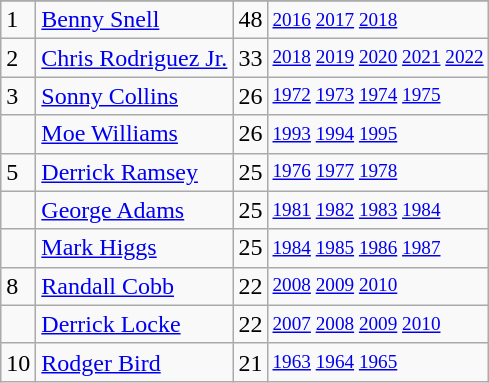<table class="wikitable">
<tr>
</tr>
<tr>
<td>1</td>
<td><a href='#'>Benny Snell</a></td>
<td>48</td>
<td style="font-size:80%;"><a href='#'>2016</a> <a href='#'>2017</a> <a href='#'>2018</a></td>
</tr>
<tr>
<td>2</td>
<td><a href='#'>Chris Rodriguez Jr.</a></td>
<td>33</td>
<td style="font-size:80%;"><a href='#'>2018</a> <a href='#'>2019</a> <a href='#'>2020</a> <a href='#'>2021</a> <a href='#'>2022</a></td>
</tr>
<tr>
<td>3</td>
<td><a href='#'>Sonny Collins</a></td>
<td>26</td>
<td style="font-size:80%;"><a href='#'>1972</a> <a href='#'>1973</a> <a href='#'>1974</a> <a href='#'>1975</a></td>
</tr>
<tr>
<td></td>
<td><a href='#'>Moe Williams</a></td>
<td>26</td>
<td style="font-size:80%;"><a href='#'>1993</a> <a href='#'>1994</a> <a href='#'>1995</a></td>
</tr>
<tr>
<td>5</td>
<td><a href='#'>Derrick Ramsey</a></td>
<td>25</td>
<td style="font-size:80%;"><a href='#'>1976</a> <a href='#'>1977</a> <a href='#'>1978</a></td>
</tr>
<tr>
<td></td>
<td><a href='#'>George Adams</a></td>
<td>25</td>
<td style="font-size:80%;"><a href='#'>1981</a> <a href='#'>1982</a> <a href='#'>1983</a> <a href='#'>1984</a></td>
</tr>
<tr>
<td></td>
<td><a href='#'>Mark Higgs</a></td>
<td>25</td>
<td style="font-size:80%;"><a href='#'>1984</a> <a href='#'>1985</a> <a href='#'>1986</a> <a href='#'>1987</a></td>
</tr>
<tr>
<td>8</td>
<td><a href='#'>Randall Cobb</a></td>
<td>22</td>
<td style="font-size:80%;"><a href='#'>2008</a> <a href='#'>2009</a> <a href='#'>2010</a></td>
</tr>
<tr>
<td></td>
<td><a href='#'>Derrick Locke</a></td>
<td>22</td>
<td style="font-size:80%;"><a href='#'>2007</a> <a href='#'>2008</a> <a href='#'>2009</a> <a href='#'>2010</a></td>
</tr>
<tr>
<td>10</td>
<td><a href='#'>Rodger Bird</a></td>
<td>21</td>
<td style="font-size:80%;"><a href='#'>1963</a> <a href='#'>1964</a> <a href='#'>1965</a></td>
</tr>
</table>
